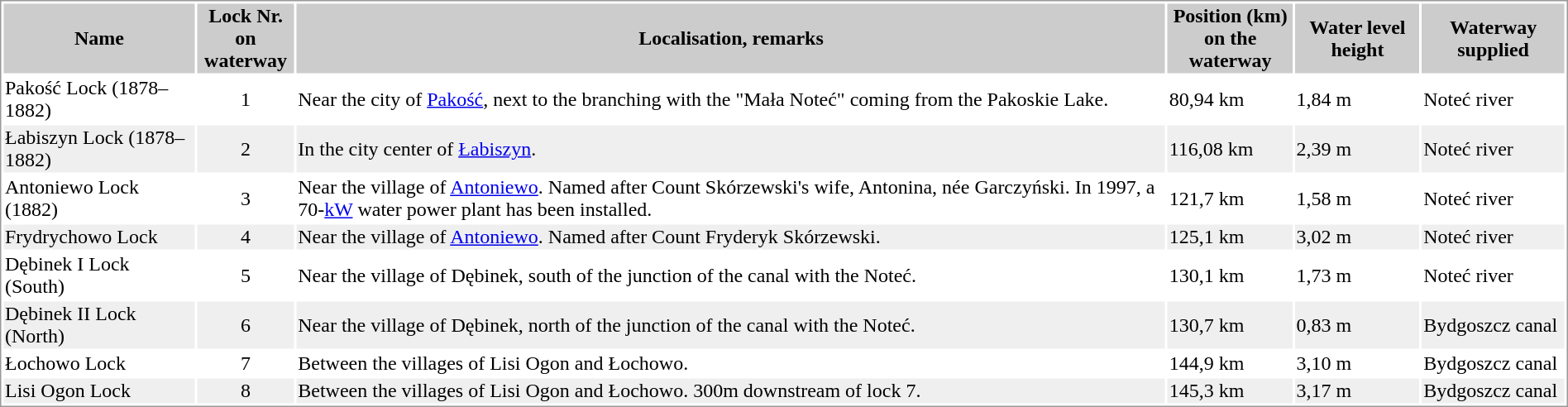<table border="0" align="center" style="border: 1px solid #999; background-color:#FFFFFF">
<tr align="center" bgcolor="#CCCCCC">
<td><strong>Name</strong></td>
<td><strong>Lock Nr. on<br>waterway</strong></td>
<td><strong>Localisation, remarks</strong></td>
<td style="text-align:center"><strong>Position (km)<br>on the waterway</strong></td>
<td><strong>Water level height</strong></td>
<td><strong>Waterway supplied</strong></td>
</tr>
<tr>
<td>Pakość Lock (1878–1882)</td>
<td style="text-align:center">1</td>
<td>Near the city of <a href='#'>Pakość</a>, next to the branching with the "Mała Noteć" coming from the Pakoskie Lake.</td>
<td>80,94 km</td>
<td>1,84 m</td>
<td>Noteć river</td>
</tr>
<tr bgcolor="#EFEFEF">
<td>Łabiszyn Lock (1878–1882)</td>
<td style="text-align:center">2</td>
<td>In the city center of <a href='#'>Łabiszyn</a>.</td>
<td>116,08 km</td>
<td>2,39 m</td>
<td>Noteć river</td>
</tr>
<tr>
<td>Antoniewo Lock (1882)</td>
<td style="text-align:center">3</td>
<td>Near the village of <a href='#'>Antoniewo</a>. Named after Count Skórzewski's wife, Antonina, née Garczyński. In 1997, a 70-<a href='#'>kW</a> water power plant has been installed.</td>
<td>121,7 km</td>
<td>1,58 m</td>
<td>Noteć river</td>
</tr>
<tr bgcolor="#EFEFEF">
<td>Frydrychowo Lock</td>
<td style="text-align:center">4</td>
<td>Near the village of <a href='#'>Antoniewo</a>. Named after Count Fryderyk Skórzewski.</td>
<td>125,1 km</td>
<td>3,02 m</td>
<td>Noteć river</td>
</tr>
<tr>
<td>Dębinek I Lock (South)</td>
<td style="text-align:center">5</td>
<td>Near the village of Dębinek, south of the junction of the canal with the Noteć.</td>
<td>130,1 km</td>
<td>1,73 m</td>
<td>Noteć river</td>
</tr>
<tr bgcolor="#EFEFEF">
<td>Dębinek II Lock (North)</td>
<td style="text-align:center">6</td>
<td>Near the village of Dębinek, north of the junction of the canal with the Noteć.</td>
<td>130,7 km</td>
<td>0,83 m</td>
<td>Bydgoszcz canal</td>
</tr>
<tr>
<td>Łochowo Lock</td>
<td style="text-align:center">7</td>
<td>Between the villages of Lisi Ogon and Łochowo.</td>
<td>144,9 km</td>
<td>3,10 m</td>
<td>Bydgoszcz canal</td>
</tr>
<tr bgcolor="#EFEFEF">
<td>Lisi Ogon Lock</td>
<td style="text-align:center">8</td>
<td>Between the villages of Lisi Ogon and Łochowo. 300m downstream of lock 7.</td>
<td>145,3 km</td>
<td>3,17 m</td>
<td>Bydgoszcz canal</td>
</tr>
</table>
